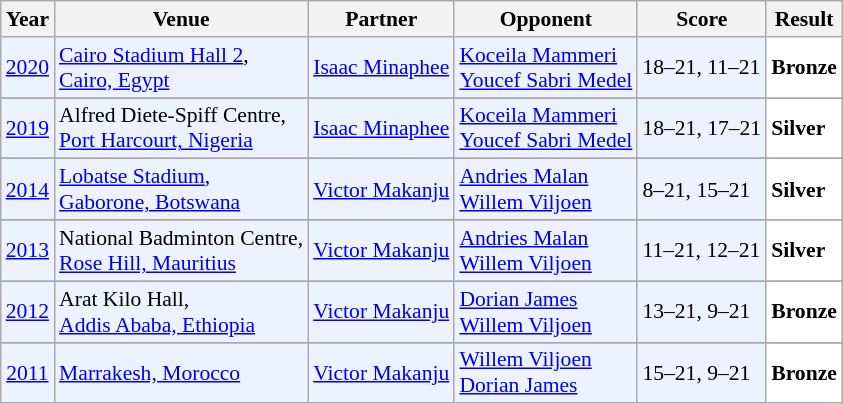<table class="sortable wikitable" style="font-size: 90%;">
<tr>
<th>Year</th>
<th>Venue</th>
<th>Partner</th>
<th>Opponent</th>
<th>Score</th>
<th>Result</th>
</tr>
<tr style="background:#ECF2FF">
<td align="center"><a href='#'>2020</a></td>
<td align="left"><a href='#'>Cairo Stadium Hall 2</a>,<br><a href='#'>Cairo, Egypt</a></td>
<td align="left"> <a href='#'>Isaac Minaphee</a></td>
<td align="left"> <a href='#'>Koceila Mammeri</a> <br>  <a href='#'>Youcef Sabri Medel</a></td>
<td align="left">18–21, 11–21</td>
<td style="text-align:left; background:white"> <strong>Bronze</strong></td>
</tr>
<tr>
</tr>
<tr style="background:#ECF2FF">
<td align="center"><a href='#'>2019</a></td>
<td align="left">Alfred Diete-Spiff Centre,<br><a href='#'>Port Harcourt, Nigeria</a></td>
<td align="left"> <a href='#'>Isaac Minaphee</a></td>
<td align="left"> <a href='#'>Koceila Mammeri</a> <br>  <a href='#'>Youcef Sabri Medel</a></td>
<td align="left">18–21, 17–21</td>
<td style="text-align:left; background:white"> <strong>Silver</strong></td>
</tr>
<tr>
</tr>
<tr style="background:#ECF2FF">
<td align="center"><a href='#'>2014</a></td>
<td align="left"><a href='#'>Lobatse Stadium</a>,<br><a href='#'>Gaborone, Botswana</a></td>
<td align="left"> <a href='#'>Victor Makanju</a></td>
<td align="left"> <a href='#'>Andries Malan</a> <br>  <a href='#'>Willem Viljoen</a></td>
<td align="left">8–21, 15–21</td>
<td style="text-align:left; background:white"> <strong>Silver</strong></td>
</tr>
<tr>
</tr>
<tr style="background:#ECF2FF">
<td align="center"><a href='#'>2013</a></td>
<td align:"left">National Badminton Centre,<br><a href='#'>Rose Hill, Mauritius</a></td>
<td align="left"> <a href='#'>Victor Makanju</a></td>
<td align="left"> <a href='#'>Andries Malan</a> <br>  <a href='#'>Willem Viljoen</a></td>
<td align="left">11–21, 12–21</td>
<td style="text-align:left; background:white"> <strong>Silver</strong></td>
</tr>
<tr>
</tr>
<tr style="background:#ECF2FF">
<td align="center"><a href='#'>2012</a></td>
<td align="left">Arat Kilo Hall,<br><a href='#'>Addis Ababa, Ethiopia</a></td>
<td align="left"> <a href='#'>Victor Makanju</a></td>
<td align="left"> <a href='#'>Dorian James</a> <br>  <a href='#'>Willem Viljoen</a></td>
<td align="left">13–21, 9–21</td>
<td style="text-align:left; background:white"> <strong>Bronze</strong></td>
</tr>
<tr>
</tr>
<tr style="background:#ECF2FF">
<td align="center"><a href='#'>2011</a></td>
<td align="left"><a href='#'>Marrakesh, Morocco</a></td>
<td align="left"> <a href='#'>Victor Makanju</a></td>
<td align="left"> <a href='#'>Willem Viljoen</a> <br>  <a href='#'>Dorian James</a></td>
<td align="left">15–21, 9–21</td>
<td style="text-align:left; background:white"> <strong>Bronze</strong></td>
</tr>
</table>
